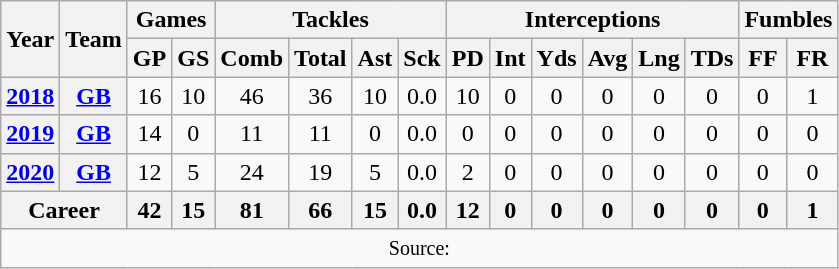<table class="wikitable" style="text-align: center;">
<tr>
<th rowspan="2">Year</th>
<th rowspan="2">Team</th>
<th colspan="2">Games</th>
<th colspan="4">Tackles</th>
<th colspan="6">Interceptions</th>
<th colspan="2">Fumbles</th>
</tr>
<tr>
<th>GP</th>
<th>GS</th>
<th>Comb</th>
<th>Total</th>
<th>Ast</th>
<th>Sck</th>
<th>PD</th>
<th>Int</th>
<th>Yds</th>
<th>Avg</th>
<th>Lng</th>
<th>TDs</th>
<th>FF</th>
<th>FR</th>
</tr>
<tr>
<th><a href='#'>2018</a></th>
<th><a href='#'>GB</a></th>
<td>16</td>
<td>10</td>
<td>46</td>
<td>36</td>
<td>10</td>
<td>0.0</td>
<td>10</td>
<td>0</td>
<td>0</td>
<td>0</td>
<td>0</td>
<td>0</td>
<td>0</td>
<td>1</td>
</tr>
<tr>
<th><a href='#'>2019</a></th>
<th><a href='#'>GB</a></th>
<td>14</td>
<td>0</td>
<td>11</td>
<td>11</td>
<td>0</td>
<td>0.0</td>
<td>0</td>
<td>0</td>
<td>0</td>
<td>0</td>
<td>0</td>
<td>0</td>
<td>0</td>
<td>0</td>
</tr>
<tr>
<th><a href='#'>2020</a></th>
<th><a href='#'>GB</a></th>
<td>12</td>
<td>5</td>
<td>24</td>
<td>19</td>
<td>5</td>
<td>0.0</td>
<td>2</td>
<td>0</td>
<td>0</td>
<td>0</td>
<td>0</td>
<td>0</td>
<td>0</td>
<td>0</td>
</tr>
<tr>
<th colspan="2">Career</th>
<th>42</th>
<th>15</th>
<th>81</th>
<th>66</th>
<th>15</th>
<th>0.0</th>
<th>12</th>
<th>0</th>
<th>0</th>
<th>0</th>
<th>0</th>
<th>0</th>
<th>0</th>
<th>1</th>
</tr>
<tr>
<td colspan="17"><small>Source: </small></td>
</tr>
</table>
